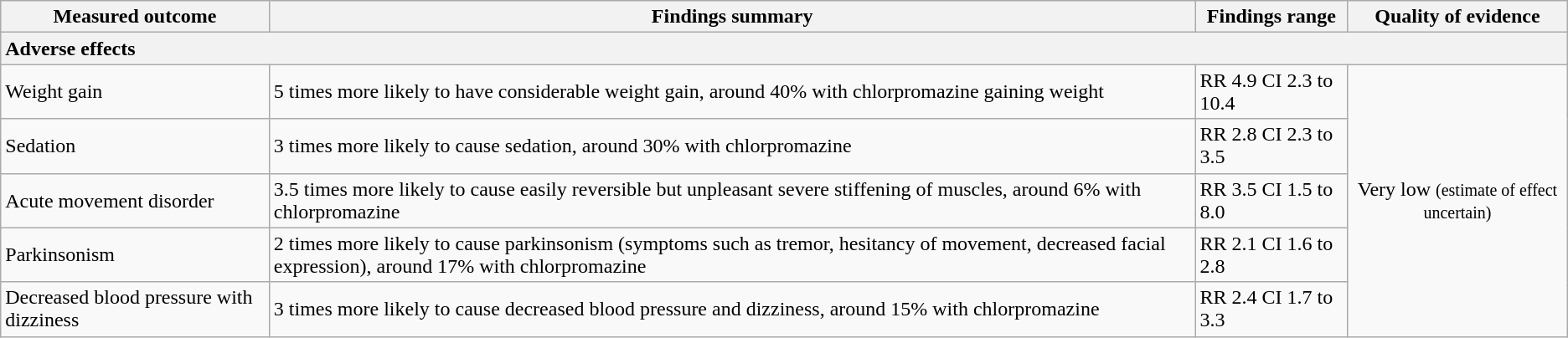<table class="wikitable">
<tr>
<th>Measured outcome</th>
<th>Findings summary</th>
<th>Findings range</th>
<th>Quality of evidence</th>
</tr>
<tr>
<th colspan="4" style="text-align:left;">Adverse effects</th>
</tr>
<tr>
<td>Weight gain</td>
<td>5 times more likely to have considerable weight gain, around 40% with chlorpromazine gaining weight</td>
<td>RR 4.9 CI 2.3 to 10.4</td>
<td rowspan="5" style="text-align:center;">Very low <small>(estimate of effect uncertain)</small></td>
</tr>
<tr>
<td>Sedation</td>
<td>3 times more likely to cause sedation, around 30% with chlorpromazine</td>
<td>RR 2.8 CI 2.3 to 3.5</td>
</tr>
<tr>
<td>Acute movement disorder</td>
<td>3.5 times more likely to cause easily reversible but unpleasant severe stiffening of muscles, around 6% with chlorpromazine</td>
<td>RR 3.5 CI 1.5 to 8.0</td>
</tr>
<tr>
<td>Parkinsonism</td>
<td>2 times more likely to cause parkinsonism (symptoms such as tremor, hesitancy of movement, decreased facial expression), around 17% with chlorpromazine</td>
<td>RR 2.1 CI 1.6 to 2.8</td>
</tr>
<tr>
<td>Decreased blood pressure with dizziness</td>
<td>3 times more likely to cause decreased blood pressure and dizziness, around 15% with chlorpromazine</td>
<td>RR 2.4 CI 1.7 to 3.3</td>
</tr>
</table>
